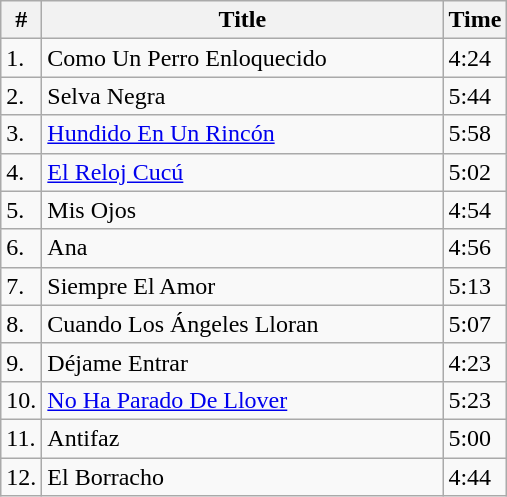<table class="wikitable">
<tr>
<th>#</th>
<th width="260">Title</th>
<th>Time</th>
</tr>
<tr>
<td>1.</td>
<td>Como Un Perro Enloquecido</td>
<td>4:24</td>
</tr>
<tr>
<td>2.</td>
<td>Selva Negra</td>
<td>5:44</td>
</tr>
<tr>
<td>3.</td>
<td><a href='#'>Hundido En Un Rincón</a></td>
<td>5:58</td>
</tr>
<tr>
<td>4.</td>
<td><a href='#'>El Reloj Cucú</a></td>
<td>5:02</td>
</tr>
<tr>
<td>5.</td>
<td>Mis Ojos</td>
<td>4:54</td>
</tr>
<tr>
<td>6.</td>
<td>Ana</td>
<td>4:56</td>
</tr>
<tr>
<td>7.</td>
<td>Siempre El Amor</td>
<td>5:13</td>
</tr>
<tr>
<td>8.</td>
<td>Cuando Los Ángeles Lloran</td>
<td>5:07</td>
</tr>
<tr>
<td>9.</td>
<td>Déjame Entrar</td>
<td>4:23</td>
</tr>
<tr>
<td>10.</td>
<td><a href='#'>No Ha Parado De Llover</a></td>
<td>5:23</td>
</tr>
<tr>
<td>11.</td>
<td>Antifaz</td>
<td>5:00</td>
</tr>
<tr>
<td>12.</td>
<td>El Borracho</td>
<td>4:44</td>
</tr>
</table>
